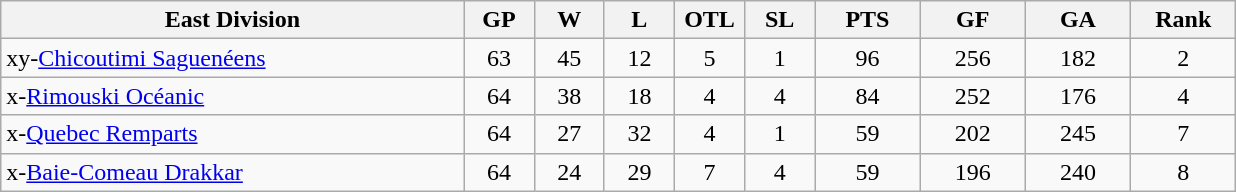<table class="wikitable" style="text-align:center">
<tr>
<th bgcolor="#DDDDFF" width="33%">East Division</th>
<th bgcolor="#DDDDFF" width="5%">GP</th>
<th bgcolor="#DDDDFF" width="5%">W</th>
<th bgcolor="#DDDDFF" width="5%">L</th>
<th bgcolor="#DDDDFF" width="5%">OTL</th>
<th bgcolor="#DDDDFF" width="5%">SL</th>
<th bgcolor="#DDDDFF" width="7.5%">PTS</th>
<th bgcolor="#DDDDFF" width="7.5%">GF</th>
<th bgcolor="#DDDDFF" width="7.5%">GA</th>
<th bgcolor="#DDDDFF" width="7.5%">Rank</th>
</tr>
<tr>
<td align=left>xy-<a href='#'>Chicoutimi Saguenéens</a></td>
<td>63</td>
<td>45</td>
<td>12</td>
<td>5</td>
<td>1</td>
<td>96</td>
<td>256</td>
<td>182</td>
<td>2</td>
</tr>
<tr>
<td align=left>x-<a href='#'>Rimouski Océanic</a></td>
<td>64</td>
<td>38</td>
<td>18</td>
<td>4</td>
<td>4</td>
<td>84</td>
<td>252</td>
<td>176</td>
<td>4</td>
</tr>
<tr>
<td align=left>x-<a href='#'>Quebec Remparts</a></td>
<td>64</td>
<td>27</td>
<td>32</td>
<td>4</td>
<td>1</td>
<td>59</td>
<td>202</td>
<td>245</td>
<td>7</td>
</tr>
<tr>
<td align=left>x-<a href='#'>Baie-Comeau Drakkar</a></td>
<td>64</td>
<td>24</td>
<td>29</td>
<td>7</td>
<td>4</td>
<td>59</td>
<td>196</td>
<td>240</td>
<td>8</td>
</tr>
</table>
